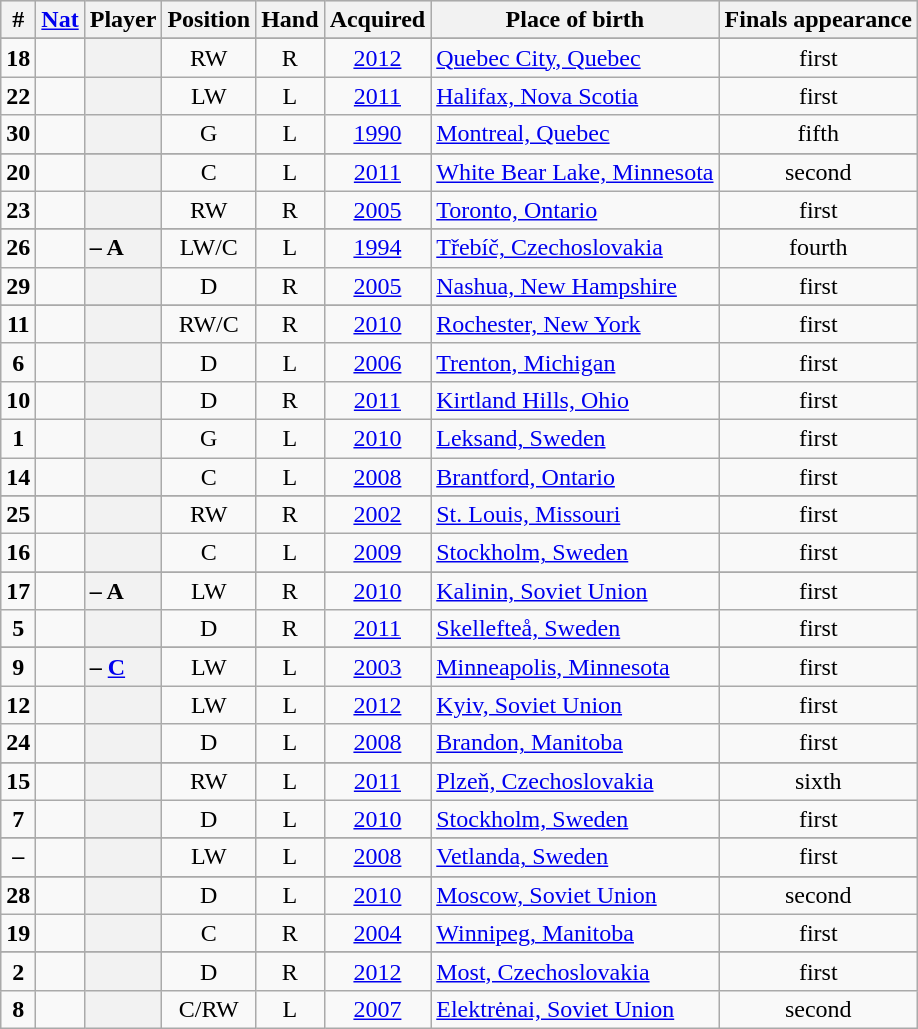<table class="sortable wikitable plainrowheaders" style="text-align:center;">
<tr style="background:#ddd;">
<th scope="col">#</th>
<th scope="col"><a href='#'>Nat</a></th>
<th scope="col">Player</th>
<th scope="col">Position</th>
<th scope="col">Hand</th>
<th scope="col">Acquired</th>
<th scope="col" class="unsortable">Place of birth</th>
<th scope="col" class="unsortable">Finals appearance</th>
</tr>
<tr>
</tr>
<tr>
<td><strong>18</strong></td>
<td></td>
<th scope="row" style="text-align:left;"></th>
<td>RW</td>
<td>R</td>
<td><a href='#'>2012</a></td>
<td style="text-align:left;"><a href='#'>Quebec City, Quebec</a></td>
<td>first</td>
</tr>
<tr>
<td><strong>22</strong></td>
<td></td>
<th scope="row" style="text-align:left;"></th>
<td>LW</td>
<td>L</td>
<td><a href='#'>2011</a></td>
<td style="text-align:left;"><a href='#'>Halifax, Nova Scotia</a></td>
<td>first</td>
</tr>
<tr>
<td><strong>30</strong></td>
<td></td>
<th scope="row" style="text-align:left;"></th>
<td>G</td>
<td>L</td>
<td><a href='#'>1990</a></td>
<td style="text-align:left;"><a href='#'>Montreal, Quebec</a></td>
<td>fifth </td>
</tr>
<tr>
</tr>
<tr>
<td><strong>20</strong></td>
<td></td>
<th scope="row" style="text-align:left;"></th>
<td>C</td>
<td>L</td>
<td><a href='#'>2011</a></td>
<td style="text-align:left;"><a href='#'>White Bear Lake, Minnesota</a></td>
<td>second </td>
</tr>
<tr>
<td><strong>23</strong></td>
<td></td>
<th scope="row" style="text-align:left;"></th>
<td>RW</td>
<td>R</td>
<td><a href='#'>2005</a></td>
<td style="text-align:left;"><a href='#'>Toronto, Ontario</a></td>
<td>first</td>
</tr>
<tr>
</tr>
<tr>
<td><strong>26</strong></td>
<td></td>
<th scope="row" style="text-align:left;"> – <strong>A</strong></th>
<td>LW/C</td>
<td>L</td>
<td><a href='#'>1994</a></td>
<td style="text-align:left;"><a href='#'>Třebíč, Czechoslovakia</a></td>
<td>fourth </td>
</tr>
<tr>
<td><strong>29</strong></td>
<td></td>
<th scope="row" style="text-align:left;"></th>
<td>D</td>
<td>R</td>
<td><a href='#'>2005</a></td>
<td style="text-align:left;"><a href='#'>Nashua, New Hampshire</a></td>
<td>first</td>
</tr>
<tr>
</tr>
<tr>
<td><strong>11</strong></td>
<td></td>
<th scope="row" style="text-align:left;"></th>
<td>RW/C</td>
<td>R</td>
<td><a href='#'>2010</a></td>
<td style="text-align:left;"><a href='#'>Rochester, New York</a></td>
<td>first</td>
</tr>
<tr>
<td><strong>6</strong></td>
<td></td>
<th scope="row" style="text-align:left;"></th>
<td>D</td>
<td>L</td>
<td><a href='#'>2006</a></td>
<td style="text-align:left;"><a href='#'>Trenton, Michigan</a></td>
<td>first</td>
</tr>
<tr>
<td><strong>10</strong></td>
<td></td>
<th scope="row" style="text-align:left;"></th>
<td>D</td>
<td>R</td>
<td><a href='#'>2011</a></td>
<td style="text-align:left;"><a href='#'>Kirtland Hills, Ohio</a></td>
<td>first</td>
</tr>
<tr>
<td><strong>1</strong></td>
<td></td>
<th scope="row" style="text-align:left;"></th>
<td>G</td>
<td>L</td>
<td><a href='#'>2010</a></td>
<td style="text-align:left;"><a href='#'>Leksand, Sweden</a></td>
<td>first</td>
</tr>
<tr>
<td><strong>14</strong></td>
<td></td>
<th scope="row" style="text-align:left;"></th>
<td>C</td>
<td>L</td>
<td><a href='#'>2008</a></td>
<td style="text-align:left;"><a href='#'>Brantford, Ontario</a></td>
<td>first</td>
</tr>
<tr>
</tr>
<tr>
<td><strong>25</strong></td>
<td></td>
<th scope="row" style="text-align:left;"></th>
<td>RW</td>
<td>R</td>
<td><a href='#'>2002</a></td>
<td style="text-align:left;"><a href='#'>St. Louis, Missouri</a></td>
<td>first</td>
</tr>
<tr>
<td><strong>16</strong></td>
<td></td>
<th scope="row" style="text-align:left;"></th>
<td>C</td>
<td>L</td>
<td><a href='#'>2009</a></td>
<td style="text-align:left;"><a href='#'>Stockholm, Sweden</a></td>
<td>first</td>
</tr>
<tr>
</tr>
<tr>
<td><strong>17</strong></td>
<td></td>
<th scope="row" style="text-align:left;"> – <strong>A</strong></th>
<td>LW</td>
<td>R</td>
<td><a href='#'>2010</a></td>
<td style="text-align:left;"><a href='#'>Kalinin, Soviet Union</a></td>
<td>first</td>
</tr>
<tr>
<td><strong>5</strong></td>
<td></td>
<th scope="row" style="text-align:left;"></th>
<td>D</td>
<td>R</td>
<td><a href='#'>2011</a></td>
<td style="text-align:left;"><a href='#'>Skellefteå, Sweden</a></td>
<td>first</td>
</tr>
<tr>
</tr>
<tr>
</tr>
<tr>
<td><strong>9</strong></td>
<td></td>
<th scope="row" style="text-align:left;"> – <strong><a href='#'>C</a></strong></th>
<td>LW</td>
<td>L</td>
<td><a href='#'>2003</a></td>
<td style="text-align:left;"><a href='#'>Minneapolis, Minnesota</a></td>
<td>first</td>
</tr>
<tr>
<td><strong>12</strong></td>
<td></td>
<th scope="row" style="text-align:left;"></th>
<td>LW</td>
<td>L</td>
<td><a href='#'>2012</a></td>
<td style="text-align:left;"><a href='#'>Kyiv, Soviet Union</a></td>
<td>first</td>
</tr>
<tr>
<td><strong>24</strong></td>
<td></td>
<th scope="row" style="text-align:left;"></th>
<td>D</td>
<td>L</td>
<td><a href='#'>2008</a></td>
<td style="text-align:left;"><a href='#'>Brandon, Manitoba</a></td>
<td>first</td>
</tr>
<tr>
</tr>
<tr>
</tr>
<tr>
<td><strong>15</strong></td>
<td></td>
<th scope="row" style="text-align:left;"></th>
<td>RW</td>
<td>L</td>
<td><a href='#'>2011</a></td>
<td style="text-align:left;"><a href='#'>Plzeň, Czechoslovakia</a></td>
<td>sixth </td>
</tr>
<tr>
<td><strong>7</strong></td>
<td></td>
<th scope="row" style="text-align:left;"></th>
<td>D</td>
<td>L</td>
<td><a href='#'>2010</a></td>
<td style="text-align:left;"><a href='#'>Stockholm, Sweden</a></td>
<td>first</td>
</tr>
<tr>
</tr>
<tr>
<td><strong>–</strong></td>
<td></td>
<th scope="row" style="text-align:left;"></th>
<td>LW</td>
<td>L</td>
<td><a href='#'>2008</a></td>
<td style="text-align:left;"><a href='#'>Vetlanda, Sweden</a></td>
<td>first</td>
</tr>
<tr>
</tr>
<tr>
<td><strong>28</strong></td>
<td></td>
<th scope="row" style="text-align:left;"></th>
<td>D</td>
<td>L</td>
<td><a href='#'>2010</a></td>
<td style="text-align:left;"><a href='#'>Moscow, Soviet Union</a></td>
<td>second </td>
</tr>
<tr>
<td><strong>19</strong></td>
<td></td>
<th scope="row" style="text-align:left;"></th>
<td>C</td>
<td>R</td>
<td><a href='#'>2004</a></td>
<td style="text-align:left;"><a href='#'>Winnipeg, Manitoba</a></td>
<td>first</td>
</tr>
<tr>
</tr>
<tr>
<td><strong>2</strong></td>
<td></td>
<th scope="row" style="text-align:left;"></th>
<td>D</td>
<td>R</td>
<td><a href='#'>2012</a></td>
<td style="text-align:left;"><a href='#'>Most, Czechoslovakia</a></td>
<td>first</td>
</tr>
<tr>
<td><strong>8</strong></td>
<td></td>
<th scope="row" style="text-align:left;"></th>
<td>C/RW</td>
<td>L</td>
<td><a href='#'>2007</a></td>
<td style="text-align:left;"><a href='#'>Elektrėnai, Soviet Union</a></td>
<td>second </td>
</tr>
</table>
